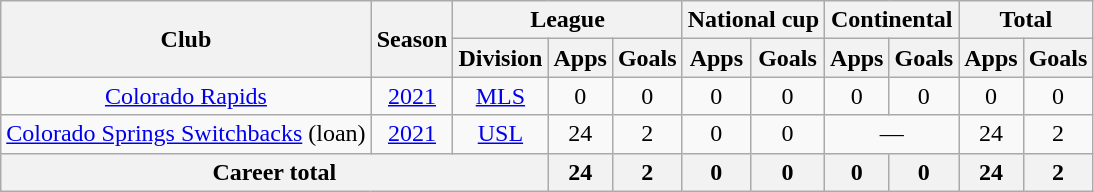<table class=wikitable style=text-align:center>
<tr>
<th rowspan=2>Club</th>
<th rowspan=2>Season</th>
<th colspan=3>League</th>
<th colspan=2>National cup</th>
<th colspan=2>Continental</th>
<th colspan=2>Total</th>
</tr>
<tr>
<th>Division</th>
<th>Apps</th>
<th>Goals</th>
<th>Apps</th>
<th>Goals</th>
<th>Apps</th>
<th>Goals</th>
<th>Apps</th>
<th>Goals</th>
</tr>
<tr>
<td rowspan=1><a href='#'>Colorado Rapids</a></td>
<td><a href='#'>2021</a></td>
<td><a href='#'>MLS</a></td>
<td>0</td>
<td>0</td>
<td>0</td>
<td>0</td>
<td>0</td>
<td>0</td>
<td>0</td>
<td>0</td>
</tr>
<tr>
<td rowspan=1><a href='#'>Colorado Springs Switchbacks</a> (loan)</td>
<td><a href='#'>2021</a></td>
<td><a href='#'>USL</a></td>
<td>24</td>
<td>2</td>
<td>0</td>
<td>0</td>
<td colspan=2>—</td>
<td>24</td>
<td>2</td>
</tr>
<tr>
<th colspan=3>Career total</th>
<th>24</th>
<th>2</th>
<th>0</th>
<th>0</th>
<th>0</th>
<th>0</th>
<th>24</th>
<th>2</th>
</tr>
</table>
